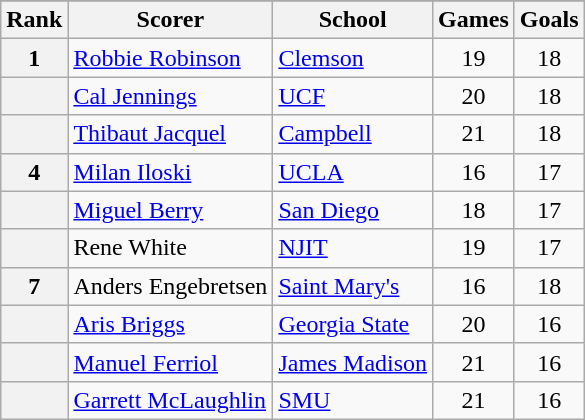<table class="wikitable">
<tr>
</tr>
<tr>
<th>Rank</th>
<th>Scorer</th>
<th>School</th>
<th>Games</th>
<th>Goals</th>
</tr>
<tr>
<th>1</th>
<td> <a href='#'>Robbie Robinson</a></td>
<td><a href='#'>Clemson</a></td>
<td style="text-align:center;">19</td>
<td style="text-align:center;">18</td>
</tr>
<tr>
<th></th>
<td> <a href='#'>Cal Jennings</a></td>
<td><a href='#'>UCF</a></td>
<td style="text-align:center;">20</td>
<td style="text-align:center;">18</td>
</tr>
<tr>
<th></th>
<td> <a href='#'>Thibaut Jacquel</a></td>
<td><a href='#'>Campbell</a></td>
<td style="text-align:center;">21</td>
<td style="text-align:center;">18</td>
</tr>
<tr>
<th>4</th>
<td> <a href='#'>Milan Iloski</a></td>
<td><a href='#'>UCLA</a></td>
<td style="text-align:center;">16</td>
<td style="text-align:center;">17</td>
</tr>
<tr>
<th></th>
<td> <a href='#'>Miguel Berry</a></td>
<td><a href='#'>San Diego</a></td>
<td style="text-align:center;">18</td>
<td style="text-align:center;">17</td>
</tr>
<tr>
<th></th>
<td> Rene White</td>
<td><a href='#'>NJIT</a></td>
<td style="text-align:center;">19</td>
<td style="text-align:center;">17</td>
</tr>
<tr>
<th>7</th>
<td> Anders Engebretsen</td>
<td><a href='#'>Saint Mary's</a></td>
<td style="text-align:center;">16</td>
<td style="text-align:center;">18</td>
</tr>
<tr>
<th></th>
<td> <a href='#'>Aris Briggs</a></td>
<td><a href='#'>Georgia State</a></td>
<td style="text-align:center;">20</td>
<td style="text-align:center;">16</td>
</tr>
<tr>
<th></th>
<td> <a href='#'>Manuel Ferriol</a></td>
<td><a href='#'>James Madison</a></td>
<td style="text-align:center;">21</td>
<td style="text-align:center;">16</td>
</tr>
<tr>
<th></th>
<td> <a href='#'>Garrett McLaughlin</a></td>
<td><a href='#'>SMU</a></td>
<td style="text-align:center;">21</td>
<td style="text-align:center;">16</td>
</tr>
</table>
